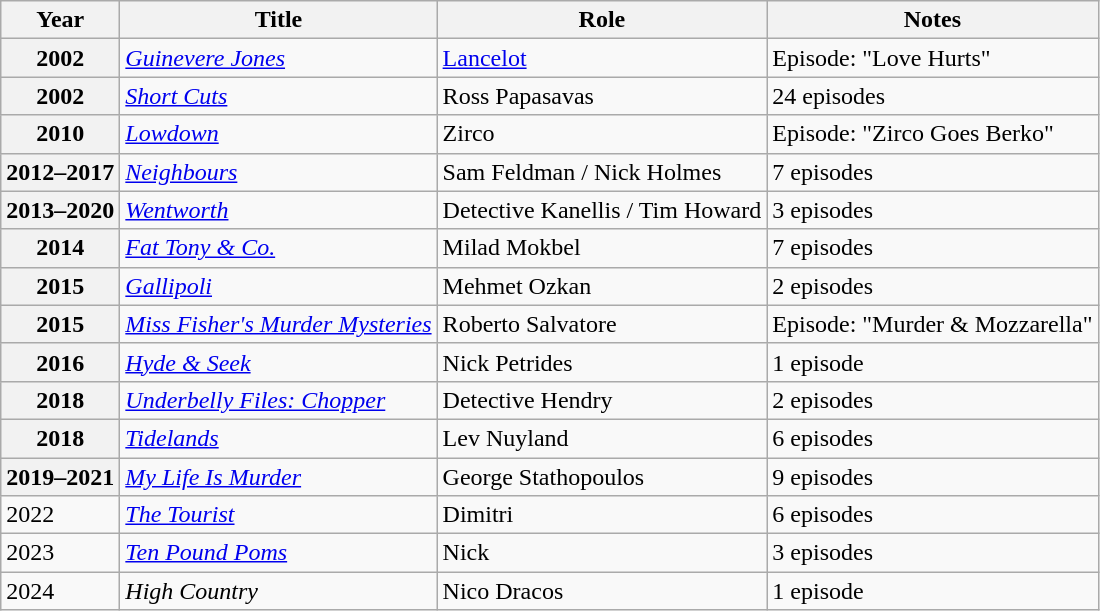<table class="wikitable sortable plainrowheaders">
<tr>
<th scope="col">Year</th>
<th scope="col">Title</th>
<th scope="col">Role</th>
<th scope="col">Notes</th>
</tr>
<tr>
<th scope="row">2002</th>
<td><em><a href='#'>Guinevere Jones</a></em></td>
<td><a href='#'>Lancelot</a></td>
<td>Episode: "Love Hurts"</td>
</tr>
<tr>
<th scope="row">2002</th>
<td><em><a href='#'>Short Cuts</a></em></td>
<td>Ross Papasavas</td>
<td>24 episodes</td>
</tr>
<tr>
<th scope="row">2010</th>
<td><em><a href='#'>Lowdown</a></em></td>
<td>Zirco</td>
<td>Episode: "Zirco Goes Berko"</td>
</tr>
<tr>
<th scope="row">2012–2017</th>
<td><em><a href='#'>Neighbours</a></em></td>
<td>Sam Feldman / Nick Holmes</td>
<td>7 episodes</td>
</tr>
<tr>
<th scope="row">2013–2020</th>
<td><em><a href='#'>Wentworth</a></em></td>
<td>Detective Kanellis / Tim Howard</td>
<td>3 episodes</td>
</tr>
<tr>
<th scope="row">2014</th>
<td><em><a href='#'>Fat Tony & Co.</a></em></td>
<td>Milad Mokbel</td>
<td>7 episodes</td>
</tr>
<tr>
<th scope="row">2015</th>
<td><em><a href='#'>Gallipoli</a></em></td>
<td>Mehmet Ozkan</td>
<td>2 episodes</td>
</tr>
<tr>
<th scope="row">2015</th>
<td><em><a href='#'>Miss Fisher's Murder Mysteries</a></em></td>
<td>Roberto Salvatore</td>
<td>Episode: "Murder & Mozzarella"</td>
</tr>
<tr>
<th scope="row">2016</th>
<td><em><a href='#'>Hyde & Seek</a></em></td>
<td>Nick Petrides</td>
<td>1 episode</td>
</tr>
<tr>
<th scope="row">2018</th>
<td><em><a href='#'>Underbelly Files: Chopper</a></em></td>
<td>Detective Hendry</td>
<td>2 episodes</td>
</tr>
<tr>
<th scope="row">2018</th>
<td><em><a href='#'>Tidelands</a></em></td>
<td>Lev Nuyland</td>
<td>6 episodes</td>
</tr>
<tr>
<th scope="row">2019–2021</th>
<td><em><a href='#'>My Life Is Murder</a></em></td>
<td>George Stathopoulos</td>
<td>9 episodes</td>
</tr>
<tr>
<td>2022</td>
<td><a href='#'><em>The Tourist</em></a></td>
<td>Dimitri</td>
<td>6 episodes</td>
</tr>
<tr>
<td>2023</td>
<td><em><a href='#'>Ten Pound Poms</a></em></td>
<td>Nick</td>
<td>3 episodes</td>
</tr>
<tr>
<td>2024</td>
<td><em>High Country</em></td>
<td>Nico Dracos</td>
<td>1 episode</td>
</tr>
</table>
